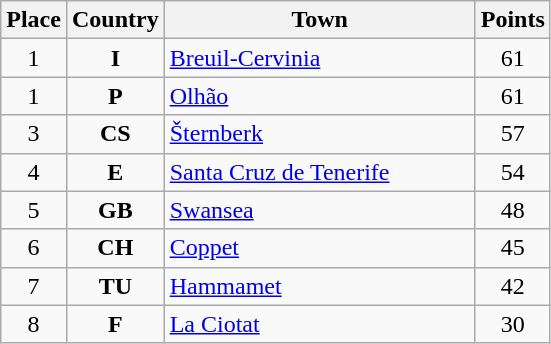<table class="wikitable" style="text-align;">
<tr>
<th width="25">Place</th>
<th width="25">Country</th>
<th width="200">Town</th>
<th width="25">Points</th>
</tr>
<tr>
<td align="center">1</td>
<td align="center"><strong>I</strong></td>
<td align="left"><a href='#'>Breuil-Cervinia</a></td>
<td align="center">61</td>
</tr>
<tr>
<td align="center">1</td>
<td align="center"><strong>P</strong></td>
<td align="left"><a href='#'>Olhão</a></td>
<td align="center">61</td>
</tr>
<tr>
<td align="center">3</td>
<td align="center"><strong>CS</strong></td>
<td align="left"><a href='#'>Šternberk</a></td>
<td align="center">57</td>
</tr>
<tr>
<td align="center">4</td>
<td align="center"><strong>E</strong></td>
<td align="left"><a href='#'>Santa Cruz de Tenerife</a></td>
<td align="center">54</td>
</tr>
<tr>
<td align="center">5</td>
<td align="center"><strong>GB</strong></td>
<td align="left"><a href='#'>Swansea</a></td>
<td align="center">48</td>
</tr>
<tr>
<td align="center">6</td>
<td align="center"><strong>CH</strong></td>
<td align="left"><a href='#'>Coppet</a></td>
<td align="center">45</td>
</tr>
<tr>
<td align="center">7</td>
<td align="center"><strong>TU</strong></td>
<td align="left"><a href='#'>Hammamet</a></td>
<td align="center">42</td>
</tr>
<tr>
<td align="center">8</td>
<td align="center"><strong>F</strong></td>
<td align="left"><a href='#'>La Ciotat</a></td>
<td align="center">30</td>
</tr>
</table>
